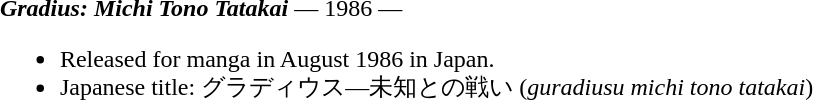<table class="toccolours" style="margin: 0 auto; width: 95%;">
<tr style="vertical-align: top;">
<td width="100%"><strong><em>Gradius: Michi Tono Tatakai</em></strong> — 1986 — <br><ul><li>Released for manga in August 1986 in Japan.</li><li>Japanese title: グラディウス―未知との戦い (<em>guradiusu michi tono tatakai</em>)</li></ul></td>
</tr>
</table>
